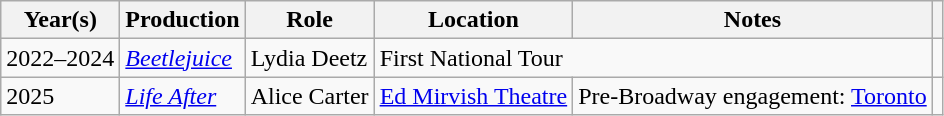<table class="wikitable">
<tr>
<th>Year(s)</th>
<th>Production</th>
<th>Role</th>
<th>Location</th>
<th>Notes</th>
<th></th>
</tr>
<tr>
<td>2022–2024</td>
<td><em><a href='#'> Beetlejuice</a></em></td>
<td>Lydia Deetz</td>
<td colspan=2>First National Tour</td>
<td></td>
</tr>
<tr>
<td>2025</td>
<td><em><a href='#'> Life After</a></em></td>
<td>Alice Carter</td>
<td><a href='#'>Ed Mirvish Theatre</a></td>
<td>Pre-Broadway engagement: <a href='#'>Toronto</a></td>
<td></td>
</tr>
</table>
